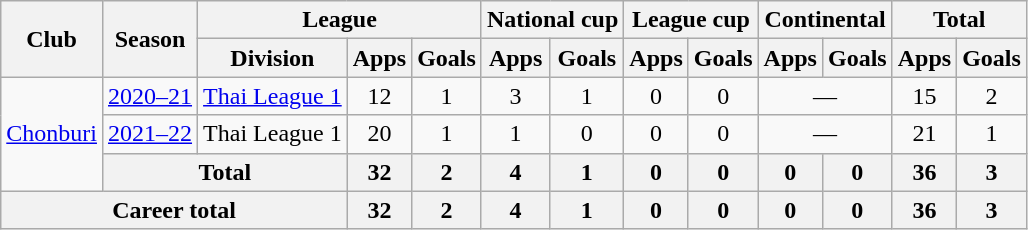<table class="wikitable" style="text-align:center">
<tr>
<th rowspan="2">Club</th>
<th rowspan="2">Season</th>
<th colspan="3">League</th>
<th colspan="2">National cup</th>
<th colspan="2">League cup</th>
<th colspan="2">Continental</th>
<th colspan="2">Total</th>
</tr>
<tr>
<th>Division</th>
<th>Apps</th>
<th>Goals</th>
<th>Apps</th>
<th>Goals</th>
<th>Apps</th>
<th>Goals</th>
<th>Apps</th>
<th>Goals</th>
<th>Apps</th>
<th>Goals</th>
</tr>
<tr>
<td rowspan="3"><a href='#'>Chonburi</a></td>
<td><a href='#'>2020–21</a></td>
<td><a href='#'>Thai League 1</a></td>
<td>12</td>
<td>1</td>
<td>3</td>
<td>1</td>
<td>0</td>
<td>0</td>
<td colspan=2>—</td>
<td>15</td>
<td>2</td>
</tr>
<tr>
<td><a href='#'>2021–22</a></td>
<td>Thai League 1</td>
<td>20</td>
<td>1</td>
<td>1</td>
<td>0</td>
<td>0</td>
<td>0</td>
<td colspan=2>—</td>
<td>21</td>
<td>1</td>
</tr>
<tr>
<th colspan="2">Total</th>
<th>32</th>
<th>2</th>
<th>4</th>
<th>1</th>
<th>0</th>
<th>0</th>
<th>0</th>
<th>0</th>
<th>36</th>
<th>3</th>
</tr>
<tr>
<th colspan="3">Career total</th>
<th>32</th>
<th>2</th>
<th>4</th>
<th>1</th>
<th>0</th>
<th>0</th>
<th>0</th>
<th>0</th>
<th>36</th>
<th>3</th>
</tr>
</table>
